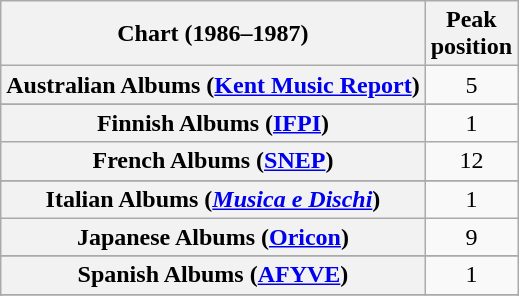<table class="wikitable sortable plainrowheaders" style="text-align:center">
<tr>
<th scope="col">Chart (1986–1987)</th>
<th scope="col">Peak<br>position</th>
</tr>
<tr>
<th scope="row">Australian Albums (<a href='#'>Kent Music Report</a>)</th>
<td>5</td>
</tr>
<tr>
</tr>
<tr>
</tr>
<tr>
</tr>
<tr>
<th scope="row">Finnish Albums (<a href='#'>IFPI</a>)</th>
<td>1</td>
</tr>
<tr>
<th scope="row">French Albums (<a href='#'>SNEP</a>)</th>
<td align="center">12</td>
</tr>
<tr>
</tr>
<tr>
<th scope="row">Italian Albums (<em><a href='#'>Musica e Dischi</a></em>)</th>
<td align="center">1</td>
</tr>
<tr>
<th scope="row">Japanese Albums (<a href='#'>Oricon</a>)</th>
<td>9</td>
</tr>
<tr>
</tr>
<tr>
</tr>
<tr>
<th scope="row">Spanish Albums (<a href='#'>AFYVE</a>)</th>
<td>1</td>
</tr>
<tr>
</tr>
<tr>
</tr>
<tr>
</tr>
<tr>
</tr>
<tr>
</tr>
</table>
